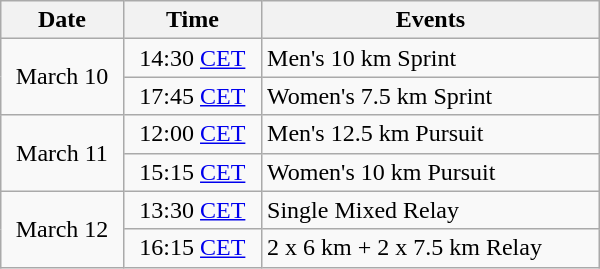<table class="wikitable" style="text-align: center" width="400">
<tr>
<th>Date</th>
<th>Time</th>
<th>Events</th>
</tr>
<tr>
<td rowspan=2>March 10</td>
<td>14:30 <a href='#'>CET</a></td>
<td style="text-align: left">Men's 10 km Sprint</td>
</tr>
<tr>
<td>17:45 <a href='#'>CET</a></td>
<td style="text-align: left">Women's 7.5 km Sprint</td>
</tr>
<tr>
<td rowspan=2>March 11</td>
<td>12:00 <a href='#'>CET</a></td>
<td style="text-align: left">Men's 12.5 km Pursuit</td>
</tr>
<tr>
<td>15:15 <a href='#'>CET</a></td>
<td style="text-align: left">Women's 10 km Pursuit</td>
</tr>
<tr>
<td rowspan=2>March 12</td>
<td>13:30 <a href='#'>CET</a></td>
<td style="text-align: left">Single Mixed Relay</td>
</tr>
<tr>
<td>16:15 <a href='#'>CET</a></td>
<td style="text-align: left">2 x 6 km + 2 x 7.5 km Relay</td>
</tr>
</table>
